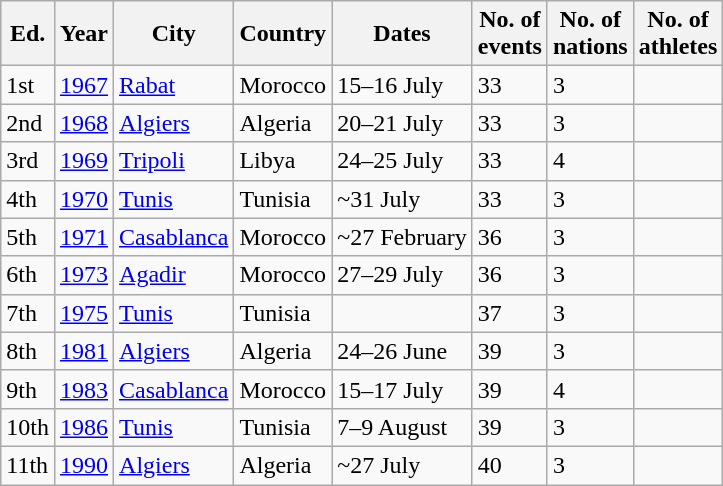<table class=wikitable>
<tr>
<th>Ed.</th>
<th>Year</th>
<th>City</th>
<th>Country</th>
<th>Dates</th>
<th>No. of<br>events</th>
<th>No. of<br>nations</th>
<th>No. of<br>athletes</th>
</tr>
<tr>
<td>1st</td>
<td><a href='#'>1967</a></td>
<td><a href='#'>Rabat</a></td>
<td>Morocco</td>
<td>15–16 July</td>
<td>33</td>
<td>3</td>
<td></td>
</tr>
<tr>
<td>2nd</td>
<td><a href='#'>1968</a></td>
<td><a href='#'>Algiers</a></td>
<td>Algeria</td>
<td>20–21 July</td>
<td>33</td>
<td>3</td>
<td></td>
</tr>
<tr>
<td>3rd</td>
<td><a href='#'>1969</a></td>
<td><a href='#'>Tripoli</a></td>
<td>Libya</td>
<td>24–25 July</td>
<td>33</td>
<td>4</td>
<td></td>
</tr>
<tr>
<td>4th</td>
<td><a href='#'>1970</a></td>
<td><a href='#'>Tunis</a></td>
<td>Tunisia</td>
<td>~31 July</td>
<td>33</td>
<td>3</td>
<td></td>
</tr>
<tr>
<td>5th</td>
<td><a href='#'>1971</a></td>
<td><a href='#'>Casablanca</a></td>
<td>Morocco</td>
<td>~27 February</td>
<td>36</td>
<td>3</td>
<td></td>
</tr>
<tr>
<td>6th</td>
<td><a href='#'>1973</a></td>
<td><a href='#'>Agadir</a></td>
<td>Morocco</td>
<td>27–29 July</td>
<td>36</td>
<td>3</td>
<td></td>
</tr>
<tr>
<td>7th</td>
<td><a href='#'>1975</a></td>
<td><a href='#'>Tunis</a></td>
<td>Tunisia</td>
<td></td>
<td>37</td>
<td>3</td>
<td></td>
</tr>
<tr>
<td>8th</td>
<td><a href='#'>1981</a></td>
<td><a href='#'>Algiers</a></td>
<td>Algeria</td>
<td>24–26 June</td>
<td>39</td>
<td>3</td>
<td></td>
</tr>
<tr>
<td>9th</td>
<td><a href='#'>1983</a></td>
<td><a href='#'>Casablanca</a></td>
<td>Morocco</td>
<td>15–17 July</td>
<td>39</td>
<td>4</td>
<td></td>
</tr>
<tr>
<td>10th</td>
<td><a href='#'>1986</a></td>
<td><a href='#'>Tunis</a></td>
<td>Tunisia</td>
<td>7–9 August</td>
<td>39</td>
<td>3</td>
<td></td>
</tr>
<tr>
<td>11th</td>
<td><a href='#'>1990</a></td>
<td><a href='#'>Algiers</a></td>
<td>Algeria</td>
<td>~27 July</td>
<td>40</td>
<td>3</td>
<td></td>
</tr>
</table>
